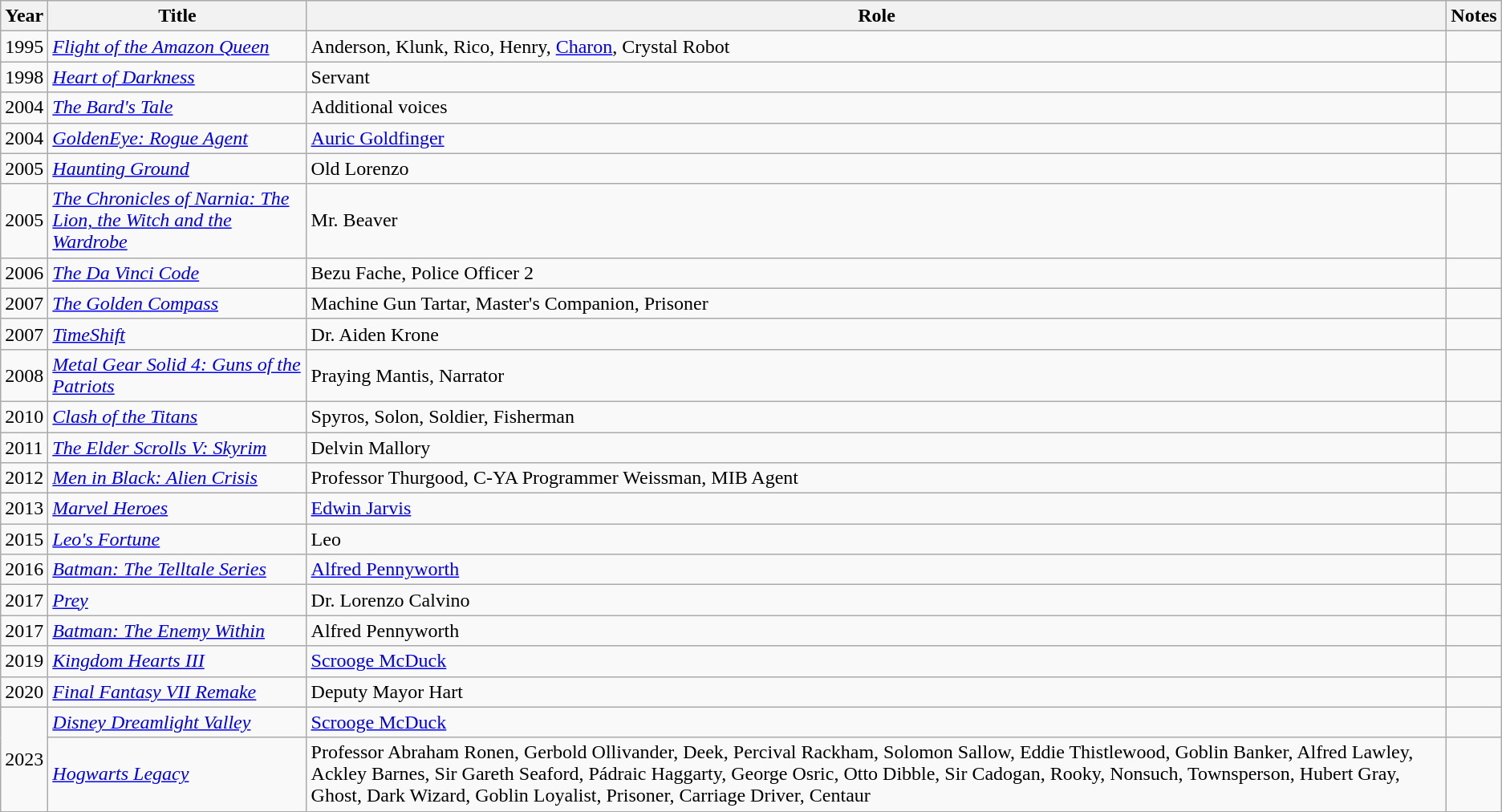<table class="wikitable sortable">
<tr>
<th>Year</th>
<th>Title</th>
<th>Role</th>
<th class="unsortable">Notes</th>
</tr>
<tr>
<td>1995</td>
<td><em><a href='#'>Flight of the Amazon Queen</a></em></td>
<td>Anderson, Klunk, Rico, Henry, <a href='#'>Charon</a>, Crystal Robot</td>
<td></td>
</tr>
<tr>
<td>1998</td>
<td><em><a href='#'>Heart of Darkness</a></em></td>
<td>Servant</td>
<td></td>
</tr>
<tr>
<td>2004</td>
<td><em><a href='#'>The Bard's Tale</a></em></td>
<td>Additional voices</td>
<td></td>
</tr>
<tr>
<td>2004</td>
<td><em><a href='#'>GoldenEye: Rogue Agent</a></em></td>
<td><a href='#'>Auric Goldfinger</a></td>
<td></td>
</tr>
<tr>
<td>2005</td>
<td><em><a href='#'>Haunting Ground</a></em></td>
<td>Old Lorenzo</td>
<td></td>
</tr>
<tr>
<td>2005</td>
<td><em><a href='#'>The Chronicles of Narnia: The Lion, the Witch and the Wardrobe</a></em></td>
<td>Mr. Beaver</td>
<td></td>
</tr>
<tr>
<td>2006</td>
<td><em><a href='#'>The Da Vinci Code</a></em></td>
<td>Bezu Fache, Police Officer 2</td>
<td></td>
</tr>
<tr>
<td>2007</td>
<td><em><a href='#'>The Golden Compass</a></em></td>
<td>Machine Gun Tartar, Master's Companion, Prisoner</td>
<td></td>
</tr>
<tr>
<td>2007</td>
<td><em><a href='#'>TimeShift</a></em></td>
<td>Dr. Aiden Krone</td>
<td></td>
</tr>
<tr>
<td>2008</td>
<td><em><a href='#'>Metal Gear Solid 4: Guns of the Patriots</a></em></td>
<td>Praying Mantis, Narrator</td>
<td></td>
</tr>
<tr>
<td>2010</td>
<td><em><a href='#'>Clash of the Titans</a></em></td>
<td>Spyros, Solon, Soldier, Fisherman</td>
<td></td>
</tr>
<tr>
<td>2011</td>
<td><em><a href='#'>The Elder Scrolls V: Skyrim</a></em></td>
<td>Delvin Mallory</td>
<td></td>
</tr>
<tr>
<td>2012</td>
<td><em><a href='#'>Men in Black: Alien Crisis</a></em></td>
<td>Professor Thurgood, C-YA Programmer Weissman, MIB Agent</td>
<td></td>
</tr>
<tr>
<td>2013</td>
<td><em><a href='#'>Marvel Heroes</a></em></td>
<td><a href='#'>Edwin Jarvis</a></td>
<td></td>
</tr>
<tr>
<td>2015</td>
<td><em><a href='#'>Leo's Fortune</a></em></td>
<td>Leo</td>
<td></td>
</tr>
<tr>
<td>2016</td>
<td><em><a href='#'>Batman: The Telltale Series</a></em></td>
<td><a href='#'>Alfred Pennyworth</a></td>
<td></td>
</tr>
<tr>
<td>2017</td>
<td><em><a href='#'>Prey</a></em></td>
<td>Dr. Lorenzo Calvino</td>
<td></td>
</tr>
<tr>
<td>2017</td>
<td><em><a href='#'>Batman: The Enemy Within</a></em></td>
<td>Alfred Pennyworth</td>
<td></td>
</tr>
<tr>
<td>2019</td>
<td><em><a href='#'>Kingdom Hearts III</a></em></td>
<td><a href='#'>Scrooge McDuck</a></td>
<td></td>
</tr>
<tr>
<td>2020</td>
<td><em><a href='#'>Final Fantasy VII Remake</a></em></td>
<td>Deputy Mayor Hart</td>
<td></td>
</tr>
<tr>
<td rowspan="2">2023</td>
<td><em><a href='#'>Disney Dreamlight Valley</a></em></td>
<td><a href='#'>Scrooge McDuck</a></td>
<td></td>
</tr>
<tr>
<td><em><a href='#'>Hogwarts Legacy</a></em></td>
<td>Professor Abraham Ronen, Gerbold Ollivander, Deek, Percival Rackham, Solomon Sallow, Eddie Thistlewood, Goblin Banker, Alfred Lawley, Ackley Barnes, Sir Gareth Seaford, Pádraic Haggarty, George Osric, Otto Dibble, Sir Cadogan, Rooky, Nonsuch, Townsperson, Hubert Gray, Ghost, Dark Wizard, Goblin Loyalist, Prisoner, Carriage Driver, Centaur</td>
<td></td>
</tr>
</table>
